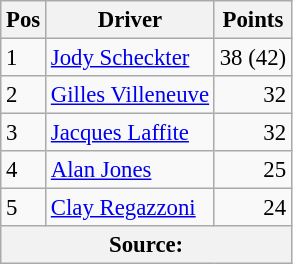<table class="wikitable" style="font-size: 95%;">
<tr>
<th>Pos</th>
<th>Driver</th>
<th>Points</th>
</tr>
<tr>
<td>1</td>
<td> <a href='#'>Jody Scheckter</a></td>
<td align="right">38 (42)</td>
</tr>
<tr>
<td>2</td>
<td> <a href='#'>Gilles Villeneuve</a></td>
<td align="right">32</td>
</tr>
<tr>
<td>3</td>
<td> <a href='#'>Jacques Laffite</a></td>
<td align="right">32</td>
</tr>
<tr>
<td>4</td>
<td> <a href='#'>Alan Jones</a></td>
<td align="right">25</td>
</tr>
<tr>
<td>5</td>
<td> <a href='#'>Clay Regazzoni</a></td>
<td align="right">24</td>
</tr>
<tr>
<th colspan=4>Source: </th>
</tr>
</table>
